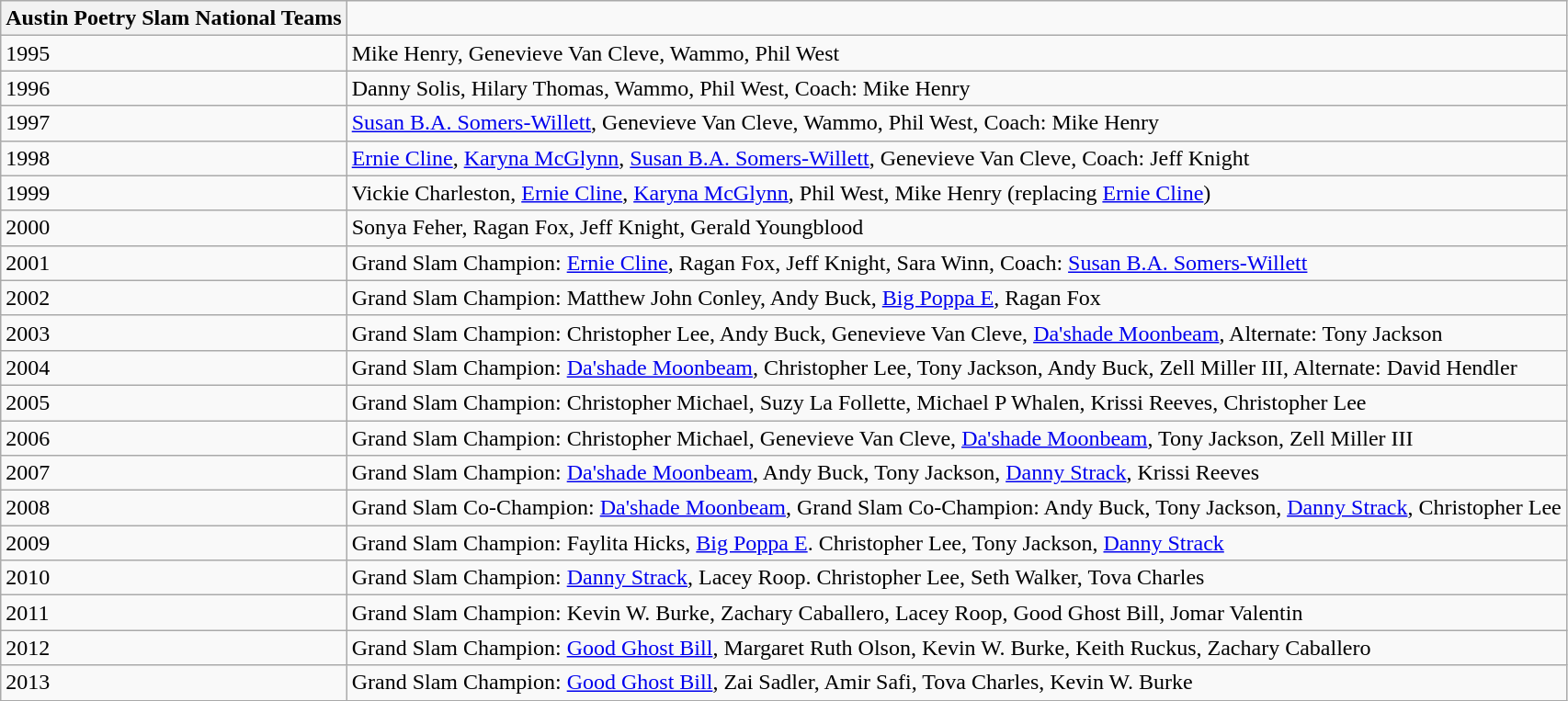<table class="wikitable">
<tr>
<th>Austin Poetry Slam National Teams</th>
</tr>
<tr>
<td>1995</td>
<td>Mike Henry, Genevieve Van Cleve, Wammo, Phil West</td>
</tr>
<tr>
<td>1996</td>
<td>Danny Solis, Hilary Thomas, Wammo, Phil West, Coach: Mike Henry</td>
</tr>
<tr>
<td>1997</td>
<td><a href='#'>Susan B.A. Somers-Willett</a>, Genevieve Van Cleve, Wammo, Phil West, Coach: Mike Henry</td>
</tr>
<tr>
<td>1998</td>
<td><a href='#'>Ernie Cline</a>, <a href='#'>Karyna McGlynn</a>, <a href='#'>Susan B.A. Somers-Willett</a>, Genevieve Van Cleve, Coach: Jeff Knight</td>
</tr>
<tr>
<td>1999</td>
<td>Vickie Charleston, <a href='#'>Ernie Cline</a>, <a href='#'>Karyna McGlynn</a>, Phil West, Mike Henry (replacing <a href='#'>Ernie Cline</a>)</td>
</tr>
<tr>
<td>2000</td>
<td>Sonya Feher, Ragan Fox, Jeff Knight, Gerald Youngblood</td>
</tr>
<tr>
<td>2001</td>
<td>Grand Slam Champion: <a href='#'>Ernie Cline</a>, Ragan Fox, Jeff Knight, Sara Winn, Coach: <a href='#'>Susan B.A. Somers-Willett</a></td>
</tr>
<tr>
<td>2002</td>
<td>Grand Slam Champion: Matthew John Conley, Andy Buck, <a href='#'>Big Poppa E</a>, Ragan Fox</td>
</tr>
<tr>
<td>2003</td>
<td>Grand Slam Champion: Christopher Lee, Andy Buck, Genevieve Van Cleve, <a href='#'>Da'shade Moonbeam</a>, Alternate: Tony Jackson</td>
</tr>
<tr>
<td>2004</td>
<td>Grand Slam Champion: <a href='#'>Da'shade Moonbeam</a>, Christopher Lee, Tony Jackson, Andy Buck, Zell Miller III, Alternate: David Hendler</td>
</tr>
<tr>
<td>2005</td>
<td>Grand Slam Champion: Christopher Michael, Suzy La Follette, Michael P Whalen, Krissi Reeves, Christopher Lee</td>
</tr>
<tr>
<td>2006</td>
<td>Grand Slam Champion: Christopher Michael, Genevieve Van Cleve, <a href='#'>Da'shade Moonbeam</a>, Tony Jackson, Zell Miller III</td>
</tr>
<tr>
<td>2007</td>
<td>Grand Slam Champion: <a href='#'>Da'shade Moonbeam</a>, Andy Buck, Tony Jackson, <a href='#'>Danny Strack</a>, Krissi Reeves</td>
</tr>
<tr>
<td>2008</td>
<td>Grand Slam Co-Champion: <a href='#'>Da'shade Moonbeam</a>, Grand Slam Co-Champion: Andy Buck, Tony Jackson, <a href='#'>Danny Strack</a>, Christopher Lee</td>
</tr>
<tr>
<td>2009</td>
<td>Grand Slam Champion: Faylita Hicks, <a href='#'>Big Poppa E</a>. Christopher Lee, Tony Jackson, <a href='#'>Danny Strack</a></td>
</tr>
<tr>
<td>2010</td>
<td>Grand Slam Champion: <a href='#'>Danny Strack</a>, Lacey Roop. Christopher Lee, Seth Walker, Tova Charles</td>
</tr>
<tr>
<td>2011</td>
<td>Grand Slam Champion: Kevin W. Burke, Zachary Caballero, Lacey Roop, Good Ghost Bill, Jomar Valentin</td>
</tr>
<tr>
<td>2012</td>
<td>Grand Slam Champion: <a href='#'>Good Ghost Bill</a>, Margaret Ruth Olson, Kevin W. Burke, Keith Ruckus, Zachary Caballero</td>
</tr>
<tr>
<td>2013</td>
<td>Grand Slam Champion: <a href='#'>Good Ghost Bill</a>, Zai Sadler, Amir Safi, Tova Charles, Kevin W. Burke </td>
</tr>
</table>
